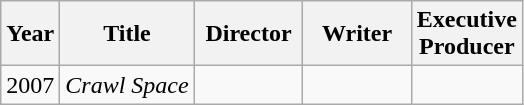<table class="wikitable">
<tr>
<th>Year</th>
<th>Title</th>
<th width=65>Director</th>
<th width=65>Writer</th>
<th>Executive<br>Producer</th>
</tr>
<tr>
<td>2007</td>
<td><em>Crawl Space</em></td>
<td></td>
<td></td>
<td></td>
</tr>
</table>
